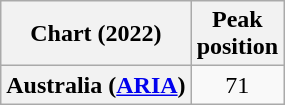<table class="wikitable plainrowheaders" style="text-align:center">
<tr>
<th scope="col">Chart (2022)</th>
<th scope="col">Peak<br>position</th>
</tr>
<tr>
<th scope="row">Australia (<a href='#'>ARIA</a>)</th>
<td>71</td>
</tr>
</table>
